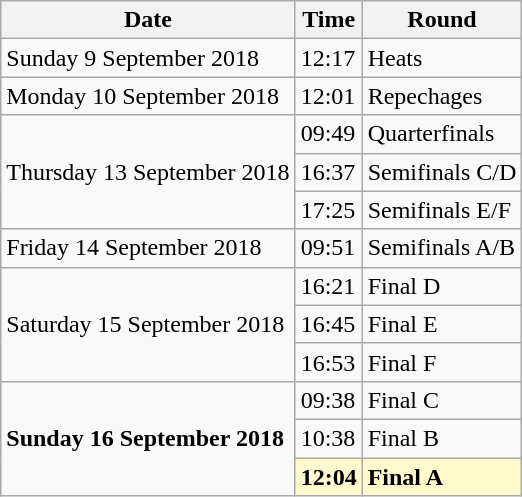<table class="wikitable">
<tr>
<th>Date</th>
<th>Time</th>
<th>Round</th>
</tr>
<tr>
<td>Sunday 9 September 2018</td>
<td>12:17</td>
<td>Heats</td>
</tr>
<tr>
<td>Monday 10 September 2018</td>
<td>12:01</td>
<td>Repechages</td>
</tr>
<tr>
<td rowspan=3>Thursday 13 September 2018</td>
<td>09:49</td>
<td>Quarterfinals</td>
</tr>
<tr>
<td>16:37</td>
<td>Semifinals C/D</td>
</tr>
<tr>
<td>17:25</td>
<td>Semifinals E/F</td>
</tr>
<tr>
<td>Friday 14 September 2018</td>
<td>09:51</td>
<td>Semifinals A/B</td>
</tr>
<tr>
<td rowspan=3>Saturday 15 September 2018</td>
<td>16:21</td>
<td>Final D</td>
</tr>
<tr>
<td>16:45</td>
<td>Final E</td>
</tr>
<tr>
<td>16:53</td>
<td>Final F</td>
</tr>
<tr>
<td rowspan=3><strong>Sunday 16 September 2018</strong></td>
<td>09:38</td>
<td>Final C</td>
</tr>
<tr>
<td>10:38</td>
<td>Final B</td>
</tr>
<tr>
<td style=background:lemonchiffon><strong>12:04</strong></td>
<td style=background:lemonchiffon><strong>Final A</strong></td>
</tr>
</table>
